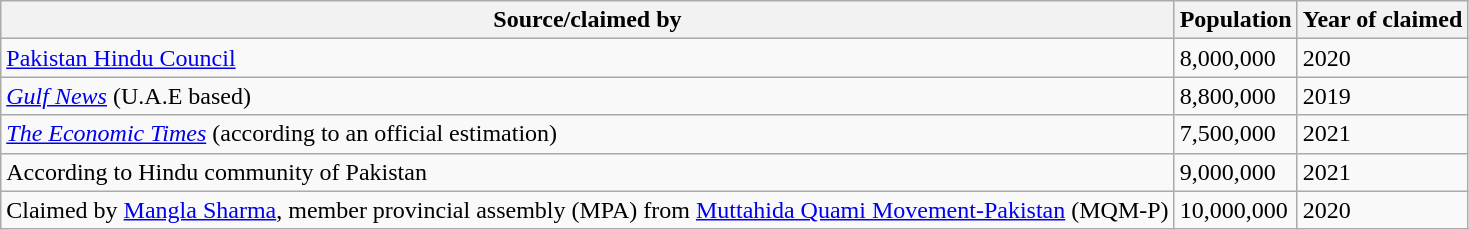<table class="wikitable">
<tr>
<th>Source/claimed by</th>
<th>Population</th>
<th>Year of claimed</th>
</tr>
<tr>
<td><a href='#'>Pakistan Hindu Council</a></td>
<td>8,000,000</td>
<td>2020</td>
</tr>
<tr>
<td><em><a href='#'>Gulf News</a></em> (U.A.E based)</td>
<td>8,800,000</td>
<td>2019</td>
</tr>
<tr>
<td><em><a href='#'>The Economic Times</a></em> (according to an official estimation)</td>
<td>7,500,000</td>
<td>2021</td>
</tr>
<tr>
<td>According to Hindu community of Pakistan</td>
<td>9,000,000</td>
<td>2021</td>
</tr>
<tr>
<td>Claimed by <a href='#'>Mangla Sharma</a>, member provincial assembly (MPA) from <a href='#'>Muttahida Quami Movement-Pakistan</a> (MQM-P)</td>
<td>10,000,000</td>
<td>2020</td>
</tr>
</table>
